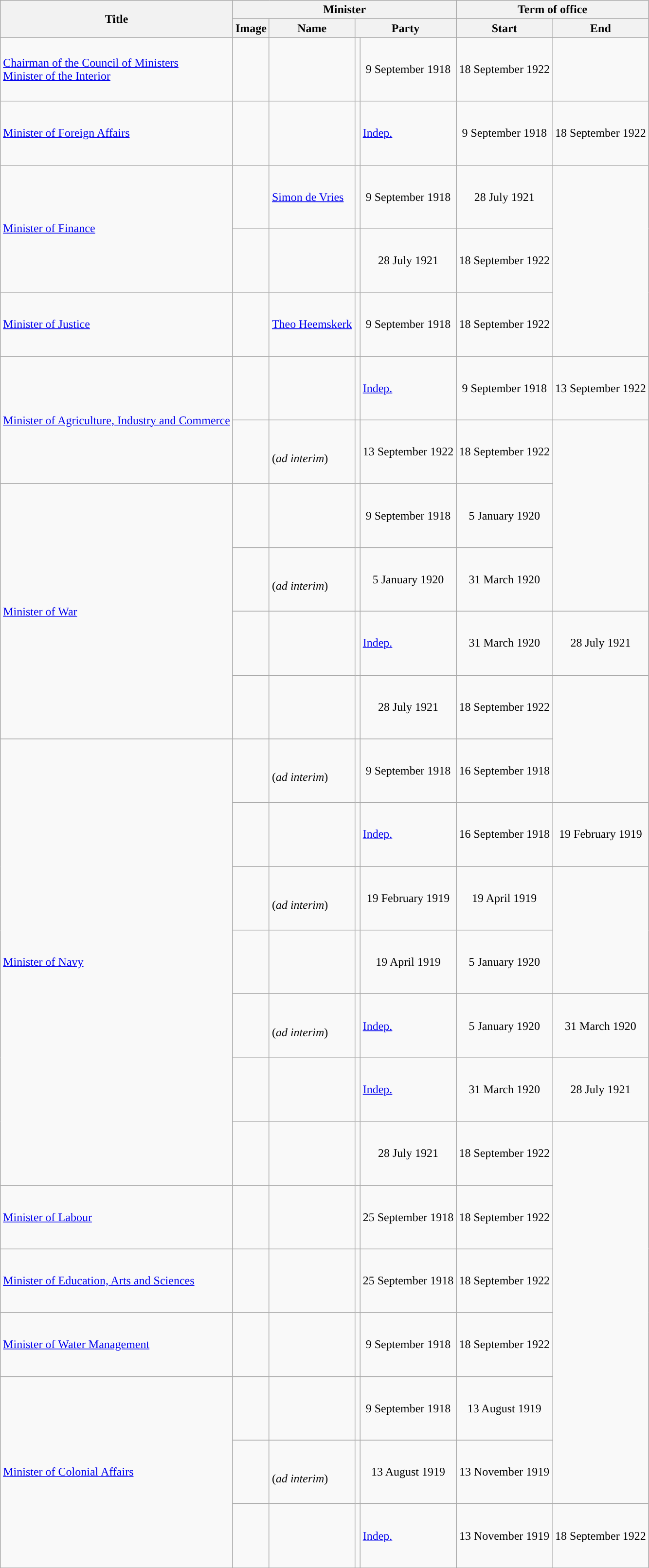<table class="wikitable sortable" style="text-align:left">
<tr>
<th rowspan="2">Title</th>
<th colspan="4">Minister</th>
<th colspan="2">Term of office</th>
</tr>
<tr>
<th class="unsortable">Image</th>
<th>Name</th>
<th colspan="2">Party</th>
<th data-sort-type="date">Start</th>
<th data-sort-type=date>End</th>
</tr>
<tr>
<td><a href='#'>Chairman of the Council of Ministers</a> <br> <a href='#'>Minister of the Interior</a></td>
<td height="80px"></td>
<td></td>
<td></td>
<td style="text-align:center">9 September 1918</td>
<td style="text-align:center">18 September 1922</td>
</tr>
<tr>
<td><a href='#'>Minister of Foreign Affairs</a></td>
<td height="80px"></td>
<td></td>
<td style="background:"></td>
<td><a href='#'>Indep.</a></td>
<td style="text-align:center">9 September 1918</td>
<td style="text-align:center">18 September 1922</td>
</tr>
<tr>
<td rowspan=2><a href='#'>Minister of Finance</a></td>
<td height="80px"></td>
<td><a href='#'>Simon de Vries</a></td>
<td></td>
<td style="text-align:center">9 September 1918</td>
<td style="text-align:center">28 July 1921</td>
</tr>
<tr>
<td height="80px"></td>
<td></td>
<td></td>
<td style="text-align:center">28 July 1921</td>
<td style="text-align:center">18 September 1922</td>
</tr>
<tr>
<td><a href='#'>Minister of Justice</a></td>
<td height="80px"></td>
<td><a href='#'>Theo Heemskerk</a></td>
<td></td>
<td style="text-align:center">9 September 1918</td>
<td style="text-align:center">18 September 1922</td>
</tr>
<tr>
<td rowspan=2><a href='#'>Minister of Agriculture, Industry and Commerce</a></td>
<td height="80px"></td>
<td></td>
<td style="background:"></td>
<td><a href='#'>Indep.</a></td>
<td style="text-align:center">9 September 1918</td>
<td style="text-align:center">13 September 1922</td>
</tr>
<tr>
<td height="80px"></td>
<td> <br> (<em>ad interim</em>)</td>
<td></td>
<td style="text-align:center">13 September 1922</td>
<td style="text-align:center">18 September 1922</td>
</tr>
<tr>
<td rowspan=4><a href='#'>Minister of War</a></td>
<td height="80px"></td>
<td></td>
<td></td>
<td style="text-align:center">9 September 1918</td>
<td style="text-align:center">5 January 1920</td>
</tr>
<tr>
<td height="80px"></td>
<td> <br> (<em>ad interim</em>)</td>
<td></td>
<td style="text-align:center">5 January 1920</td>
<td style="text-align:center">31 March 1920</td>
</tr>
<tr>
<td height="80px"></td>
<td></td>
<td style="background:"></td>
<td><a href='#'>Indep.</a></td>
<td style="text-align:center">31 March 1920</td>
<td style="text-align:center">28 July 1921</td>
</tr>
<tr>
<td height="80px"></td>
<td></td>
<td></td>
<td style="text-align:center">28 July 1921</td>
<td style="text-align:center">18 September 1922</td>
</tr>
<tr>
<td rowspan=7><a href='#'>Minister of Navy</a></td>
<td height="80px"></td>
<td> <br> (<em>ad interim</em>)</td>
<td></td>
<td style="text-align:center">9 September 1918</td>
<td style="text-align:center">16 September 1918</td>
</tr>
<tr>
<td height="80px"></td>
<td></td>
<td style="background:"></td>
<td><a href='#'>Indep.</a></td>
<td style="text-align:center">16 September 1918</td>
<td style="text-align:center">19 February 1919</td>
</tr>
<tr>
<td height="80px"></td>
<td> <br> (<em>ad interim</em>)</td>
<td></td>
<td style="text-align:center">19 February 1919</td>
<td style="text-align:center">19 April 1919</td>
</tr>
<tr>
<td height="80px"></td>
<td></td>
<td></td>
<td style="text-align:center">19 April 1919</td>
<td style="text-align:center">5 January 1920</td>
</tr>
<tr>
<td height="80px"></td>
<td> <br> (<em>ad interim</em>)</td>
<td style="background:"></td>
<td><a href='#'>Indep.</a></td>
<td style="text-align:center">5 January 1920</td>
<td style="text-align:center">31 March 1920</td>
</tr>
<tr>
<td height="80px"></td>
<td></td>
<td style="background:"></td>
<td><a href='#'>Indep.</a></td>
<td style="text-align:center">31 March 1920</td>
<td style="text-align:center">28 July 1921</td>
</tr>
<tr>
<td height="80px"></td>
<td></td>
<td></td>
<td style="text-align:center">28 July 1921</td>
<td style="text-align:center">18 September 1922</td>
</tr>
<tr>
<td><a href='#'>Minister of Labour</a></td>
<td height="80px"></td>
<td></td>
<td></td>
<td style="text-align:center">25 September 1918</td>
<td style="text-align:center">18 September 1922</td>
</tr>
<tr>
<td><a href='#'>Minister of Education, Arts and Sciences</a></td>
<td height="80px"></td>
<td></td>
<td></td>
<td style="text-align:center">25 September 1918</td>
<td style="text-align:center">18 September 1922</td>
</tr>
<tr>
<td><a href='#'>Minister of Water Management</a></td>
<td height="80px"></td>
<td></td>
<td></td>
<td style="text-align:center">9 September 1918</td>
<td style="text-align:center">18 September 1922</td>
</tr>
<tr>
<td rowspan=3><a href='#'>Minister of Colonial Affairs</a></td>
<td height="80px"></td>
<td></td>
<td></td>
<td style="text-align:center">9 September 1918</td>
<td style="text-align:center">13 August 1919</td>
</tr>
<tr>
<td height="80px"></td>
<td> <br> (<em>ad interim</em>)</td>
<td></td>
<td style="text-align:center">13 August 1919</td>
<td style="text-align:center">13 November 1919</td>
</tr>
<tr>
<td height="80px"></td>
<td></td>
<td style="background:"></td>
<td><a href='#'>Indep.</a></td>
<td style="text-align:center">13 November 1919</td>
<td style="text-align:center">18 September 1922</td>
</tr>
</table>
